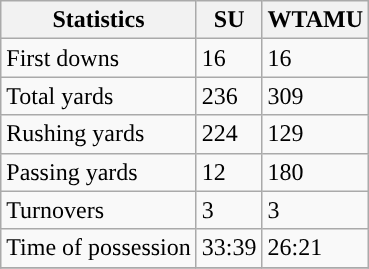<table class="wikitable">
<tr>
<th>Statistics</th>
<th>SU</th>
<th>WTAMU</th>
</tr>
<tr>
<td>First downs</td>
<td>16</td>
<td>16</td>
</tr>
<tr>
<td>Total yards</td>
<td>236</td>
<td>309</td>
</tr>
<tr>
<td>Rushing yards</td>
<td>224</td>
<td>129</td>
</tr>
<tr>
<td>Passing yards</td>
<td>12</td>
<td>180</td>
</tr>
<tr>
<td>Turnovers</td>
<td>3</td>
<td>3</td>
</tr>
<tr>
<td>Time of possession</td>
<td>33:39</td>
<td>26:21</td>
</tr>
<tr>
</tr>
</table>
